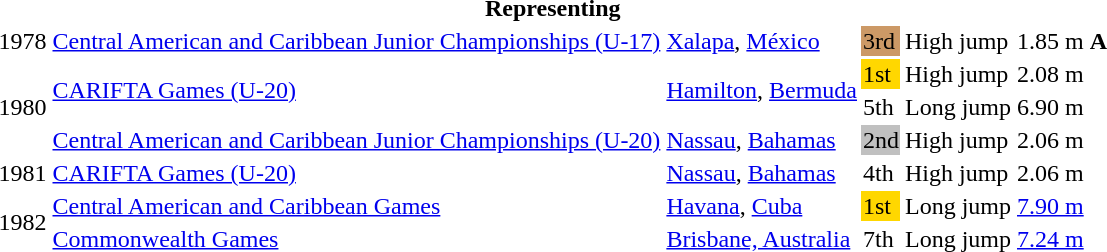<table>
<tr>
<th colspan="6">Representing </th>
</tr>
<tr>
<td>1978</td>
<td><a href='#'>Central American and Caribbean Junior Championships (U-17)</a></td>
<td><a href='#'>Xalapa</a>, <a href='#'>México</a></td>
<td bgcolor=cc9966>3rd</td>
<td>High jump</td>
<td>1.85 m <strong>A</strong></td>
</tr>
<tr>
<td rowspan = "3">1980</td>
<td rowspan = "2"><a href='#'>CARIFTA Games (U-20)</a></td>
<td rowspan = "2"><a href='#'>Hamilton</a>, <a href='#'>Bermuda</a></td>
<td bgcolor=gold>1st</td>
<td>High jump</td>
<td>2.08 m</td>
</tr>
<tr>
<td>5th</td>
<td>Long jump</td>
<td>6.90 m</td>
</tr>
<tr>
<td><a href='#'>Central American and Caribbean Junior Championships (U-20)</a></td>
<td><a href='#'>Nassau</a>, <a href='#'>Bahamas</a></td>
<td bgcolor=silver>2nd</td>
<td>High jump</td>
<td>2.06 m</td>
</tr>
<tr>
<td>1981</td>
<td><a href='#'>CARIFTA Games (U-20)</a></td>
<td><a href='#'>Nassau</a>, <a href='#'>Bahamas</a></td>
<td>4th</td>
<td>High jump</td>
<td>2.06 m</td>
</tr>
<tr>
<td rowspan=2>1982</td>
<td><a href='#'>Central American and Caribbean Games</a></td>
<td><a href='#'>Havana</a>, <a href='#'>Cuba</a></td>
<td bgcolor=gold>1st</td>
<td>Long jump</td>
<td><a href='#'>7.90 m</a></td>
</tr>
<tr>
<td><a href='#'>Commonwealth Games</a></td>
<td><a href='#'>Brisbane, Australia</a></td>
<td>7th</td>
<td>Long jump</td>
<td><a href='#'>7.24 m</a></td>
</tr>
</table>
